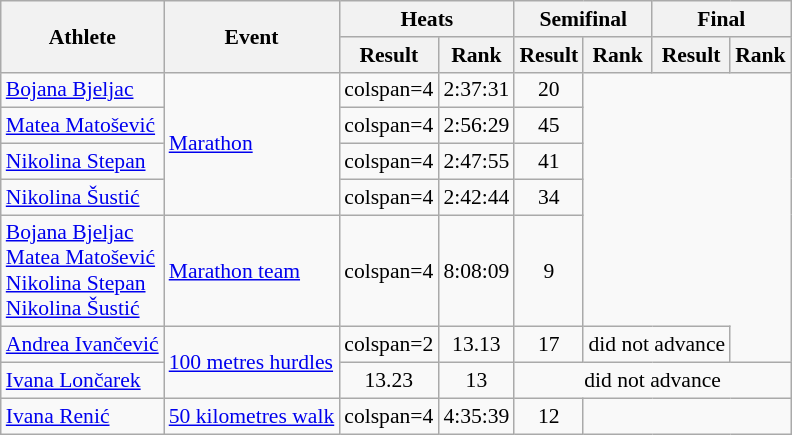<table class="wikitable" border="1" style="font-size:90%">
<tr>
<th rowspan="2">Athlete</th>
<th rowspan="2">Event</th>
<th colspan="2">Heats</th>
<th colspan="2">Semifinal</th>
<th colspan="2">Final</th>
</tr>
<tr>
<th>Result</th>
<th>Rank</th>
<th>Result</th>
<th>Rank</th>
<th>Result</th>
<th>Rank</th>
</tr>
<tr align=center>
<td align=left><a href='#'>Bojana Bjeljac</a></td>
<td align=left rowspan=4><a href='#'>Marathon</a></td>
<td>colspan=4</td>
<td>2:37:31 </td>
<td>20</td>
</tr>
<tr align=center>
<td align=left><a href='#'>Matea Matošević</a></td>
<td>colspan=4</td>
<td>2:56:29</td>
<td>45</td>
</tr>
<tr align=center>
<td align=left><a href='#'>Nikolina Stepan</a></td>
<td>colspan=4</td>
<td>2:47:55</td>
<td>41</td>
</tr>
<tr align=center>
<td align=left><a href='#'>Nikolina Šustić</a></td>
<td>colspan=4</td>
<td>2:42:44 </td>
<td>34</td>
</tr>
<tr align=center>
<td align=left><a href='#'>Bojana Bjeljac</a><br><a href='#'>Matea Matošević</a><br><a href='#'>Nikolina Stepan</a><br><a href='#'>Nikolina Šustić</a></td>
<td align=left><a href='#'>Marathon team</a></td>
<td>colspan=4</td>
<td>8:08:09</td>
<td>9</td>
</tr>
<tr align=center>
<td align=left><a href='#'>Andrea Ivančević</a></td>
<td align=left rowspan=2><a href='#'>100 metres hurdles</a></td>
<td>colspan=2</td>
<td>13.13</td>
<td>17</td>
<td colspan=2>did not advance</td>
</tr>
<tr align=center>
<td align=left><a href='#'>Ivana Lončarek</a></td>
<td>13.23</td>
<td>13</td>
<td colspan=4>did not advance</td>
</tr>
<tr align=center>
<td align=left><a href='#'>Ivana Renić</a></td>
<td align=left><a href='#'>50 kilometres walk</a></td>
<td>colspan=4</td>
<td>4:35:39 </td>
<td>12</td>
</tr>
</table>
